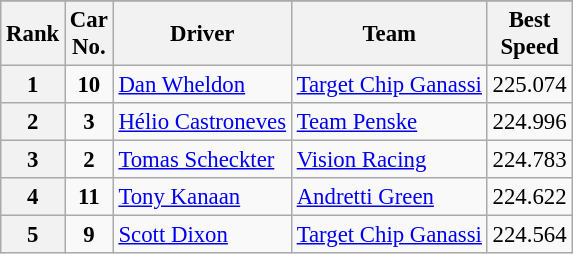<table class="wikitable" style="font-size:95%;">
<tr>
</tr>
<tr>
<th>Rank</th>
<th>Car<br>No.</th>
<th>Driver</th>
<th>Team</th>
<th>Best<br>Speed</th>
</tr>
<tr>
<th>1</th>
<td style="text-align:center"><strong>10</strong></td>
<td> <a href='#'>Dan Wheldon</a></td>
<td><a href='#'>Target Chip Ganassi</a></td>
<td align=center>225.074</td>
</tr>
<tr>
<th>2</th>
<td style="text-align:center"><strong>3</strong></td>
<td> <a href='#'>Hélio Castroneves</a></td>
<td><a href='#'>Team Penske</a></td>
<td align=center>224.996</td>
</tr>
<tr>
<th>3</th>
<td style="text-align:center"><strong>2</strong></td>
<td> <a href='#'>Tomas Scheckter</a></td>
<td><a href='#'>Vision Racing</a></td>
<td align=center>224.783</td>
</tr>
<tr>
<th>4</th>
<td style="text-align:center"><strong>11</strong></td>
<td> <a href='#'>Tony Kanaan</a></td>
<td><a href='#'>Andretti Green</a></td>
<td align=center>224.622</td>
</tr>
<tr>
<th>5</th>
<td style="text-align:center"><strong>9</strong></td>
<td> <a href='#'>Scott Dixon</a></td>
<td><a href='#'>Target Chip Ganassi</a></td>
<td align=center>224.564</td>
</tr>
</table>
